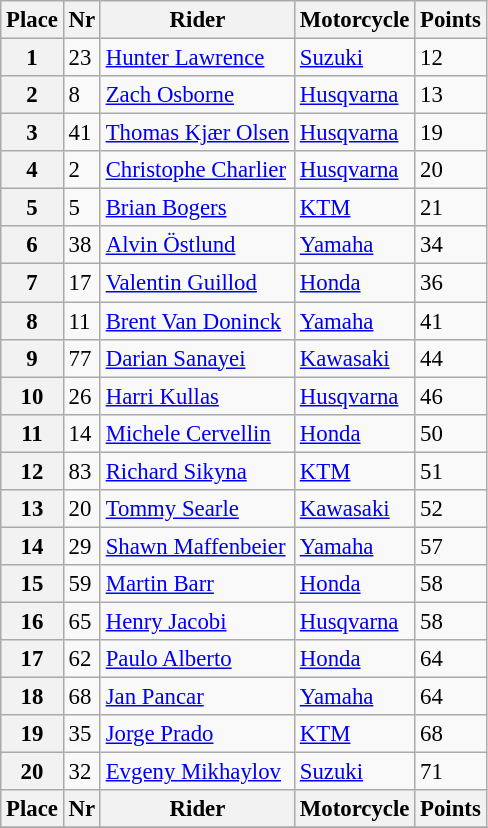<table class="wikitable" style="font-size: 95%">
<tr>
<th>Place</th>
<th>Nr</th>
<th>Rider</th>
<th>Motorcycle</th>
<th>Points</th>
</tr>
<tr>
<th>1</th>
<td>23</td>
<td> <a href='#'>Hunter Lawrence</a></td>
<td><a href='#'>Suzuki</a></td>
<td>12</td>
</tr>
<tr>
<th>2</th>
<td>8</td>
<td> <a href='#'>Zach Osborne</a></td>
<td><a href='#'>Husqvarna</a></td>
<td>13</td>
</tr>
<tr>
<th>3</th>
<td>41</td>
<td> <a href='#'>Thomas Kjær Olsen</a></td>
<td><a href='#'>Husqvarna</a></td>
<td>19</td>
</tr>
<tr>
<th>4</th>
<td>2</td>
<td> <a href='#'>Christophe Charlier</a></td>
<td><a href='#'>Husqvarna</a></td>
<td>20</td>
</tr>
<tr>
<th>5</th>
<td>5</td>
<td> <a href='#'>Brian Bogers</a></td>
<td><a href='#'>KTM</a></td>
<td>21</td>
</tr>
<tr>
<th>6</th>
<td>38</td>
<td> <a href='#'>Alvin Östlund</a></td>
<td><a href='#'>Yamaha</a></td>
<td>34</td>
</tr>
<tr>
<th>7</th>
<td>17</td>
<td> <a href='#'>Valentin Guillod</a></td>
<td><a href='#'>Honda</a></td>
<td>36</td>
</tr>
<tr>
<th>8</th>
<td>11</td>
<td> <a href='#'>Brent Van Doninck</a></td>
<td><a href='#'>Yamaha</a></td>
<td>41</td>
</tr>
<tr>
<th>9</th>
<td>77</td>
<td> <a href='#'>Darian Sanayei</a></td>
<td><a href='#'>Kawasaki</a></td>
<td>44</td>
</tr>
<tr>
<th>10</th>
<td>26</td>
<td> <a href='#'>Harri Kullas</a></td>
<td><a href='#'>Husqvarna</a></td>
<td>46</td>
</tr>
<tr>
<th>11</th>
<td>14</td>
<td> <a href='#'>Michele Cervellin</a></td>
<td><a href='#'>Honda</a></td>
<td>50</td>
</tr>
<tr>
<th>12</th>
<td>83</td>
<td> <a href='#'>Richard Sikyna</a></td>
<td><a href='#'>KTM</a></td>
<td>51</td>
</tr>
<tr>
<th>13</th>
<td>20</td>
<td> <a href='#'>Tommy Searle</a></td>
<td><a href='#'>Kawasaki</a></td>
<td>52</td>
</tr>
<tr>
<th>14</th>
<td>29</td>
<td> <a href='#'>Shawn Maffenbeier</a></td>
<td><a href='#'>Yamaha</a></td>
<td>57</td>
</tr>
<tr>
<th>15</th>
<td>59</td>
<td> <a href='#'>Martin Barr</a></td>
<td><a href='#'>Honda</a></td>
<td>58</td>
</tr>
<tr>
<th>16</th>
<td>65</td>
<td> <a href='#'>Henry Jacobi</a></td>
<td><a href='#'>Husqvarna</a></td>
<td>58</td>
</tr>
<tr>
<th>17</th>
<td>62</td>
<td> <a href='#'>Paulo Alberto</a></td>
<td><a href='#'>Honda</a></td>
<td>64</td>
</tr>
<tr>
<th>18</th>
<td>68</td>
<td> <a href='#'>Jan Pancar</a></td>
<td><a href='#'>Yamaha</a></td>
<td>64</td>
</tr>
<tr>
<th>19</th>
<td>35</td>
<td> <a href='#'>Jorge Prado</a></td>
<td><a href='#'>KTM</a></td>
<td>68</td>
</tr>
<tr>
<th>20</th>
<td>32</td>
<td> <a href='#'>Evgeny Mikhaylov</a></td>
<td><a href='#'>Suzuki</a></td>
<td>71</td>
</tr>
<tr>
<th>Place</th>
<th>Nr</th>
<th>Rider</th>
<th>Motorcycle</th>
<th>Points</th>
</tr>
<tr>
</tr>
</table>
